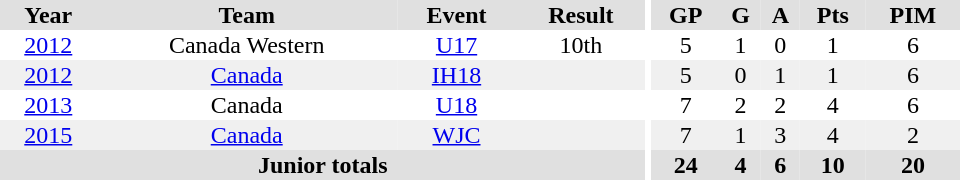<table border="0" cellpadding="1" cellspacing="0" ID="Table3" style="text-align:center; width:40em">
<tr ALIGN="center" bgcolor="#e0e0e0">
<th>Year</th>
<th>Team</th>
<th>Event</th>
<th>Result</th>
<th rowspan="99" bgcolor="#ffffff"></th>
<th>GP</th>
<th>G</th>
<th>A</th>
<th>Pts</th>
<th>PIM</th>
</tr>
<tr>
<td><a href='#'>2012</a></td>
<td>Canada Western</td>
<td><a href='#'>U17</a></td>
<td>10th</td>
<td>5</td>
<td>1</td>
<td>0</td>
<td>1</td>
<td>6</td>
</tr>
<tr bgcolor="#f0f0f0">
<td><a href='#'>2012</a></td>
<td><a href='#'>Canada</a></td>
<td><a href='#'>IH18</a></td>
<td></td>
<td>5</td>
<td>0</td>
<td>1</td>
<td>1</td>
<td>6</td>
</tr>
<tr ALIGN="center">
<td><a href='#'>2013</a></td>
<td>Canada</td>
<td><a href='#'>U18</a></td>
<td></td>
<td>7</td>
<td>2</td>
<td>2</td>
<td>4</td>
<td>6</td>
</tr>
<tr bgcolor="#f0f0f0">
<td><a href='#'>2015</a></td>
<td><a href='#'>Canada</a></td>
<td><a href='#'>WJC</a></td>
<td></td>
<td>7</td>
<td>1</td>
<td>3</td>
<td>4</td>
<td>2</td>
</tr>
<tr bgcolor="#e0e0e0">
<th colspan="4">Junior totals</th>
<th>24</th>
<th>4</th>
<th>6</th>
<th>10</th>
<th>20</th>
</tr>
</table>
